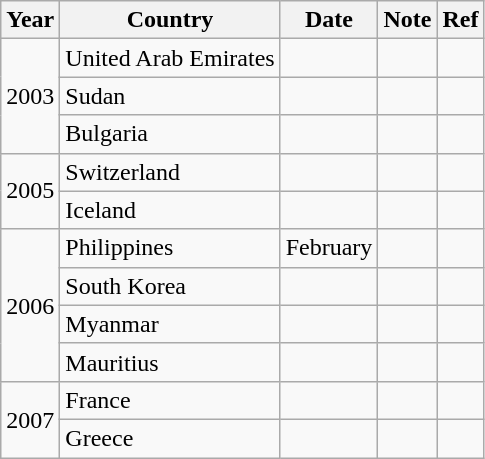<table class="wikitable">
<tr>
<th>Year</th>
<th>Country</th>
<th>Date</th>
<th>Note</th>
<th>Ref</th>
</tr>
<tr>
<td rowspan="3">2003</td>
<td>United Arab Emirates</td>
<td></td>
<td></td>
<td></td>
</tr>
<tr>
<td>Sudan</td>
<td></td>
<td></td>
<td></td>
</tr>
<tr>
<td>Bulgaria</td>
<td></td>
<td></td>
<td></td>
</tr>
<tr>
<td rowspan="2">2005</td>
<td>Switzerland</td>
<td></td>
<td></td>
<td></td>
</tr>
<tr>
<td>Iceland</td>
<td></td>
<td></td>
<td></td>
</tr>
<tr>
<td rowspan="4">2006</td>
<td>Philippines</td>
<td>February</td>
<td></td>
<td></td>
</tr>
<tr>
<td>South Korea</td>
<td></td>
<td></td>
<td></td>
</tr>
<tr>
<td>Myanmar</td>
<td></td>
<td></td>
<td></td>
</tr>
<tr>
<td>Mauritius</td>
<td></td>
<td></td>
<td></td>
</tr>
<tr>
<td rowspan="2">2007</td>
<td>France</td>
<td></td>
<td></td>
<td></td>
</tr>
<tr>
<td>Greece</td>
<td></td>
<td></td>
<td></td>
</tr>
</table>
